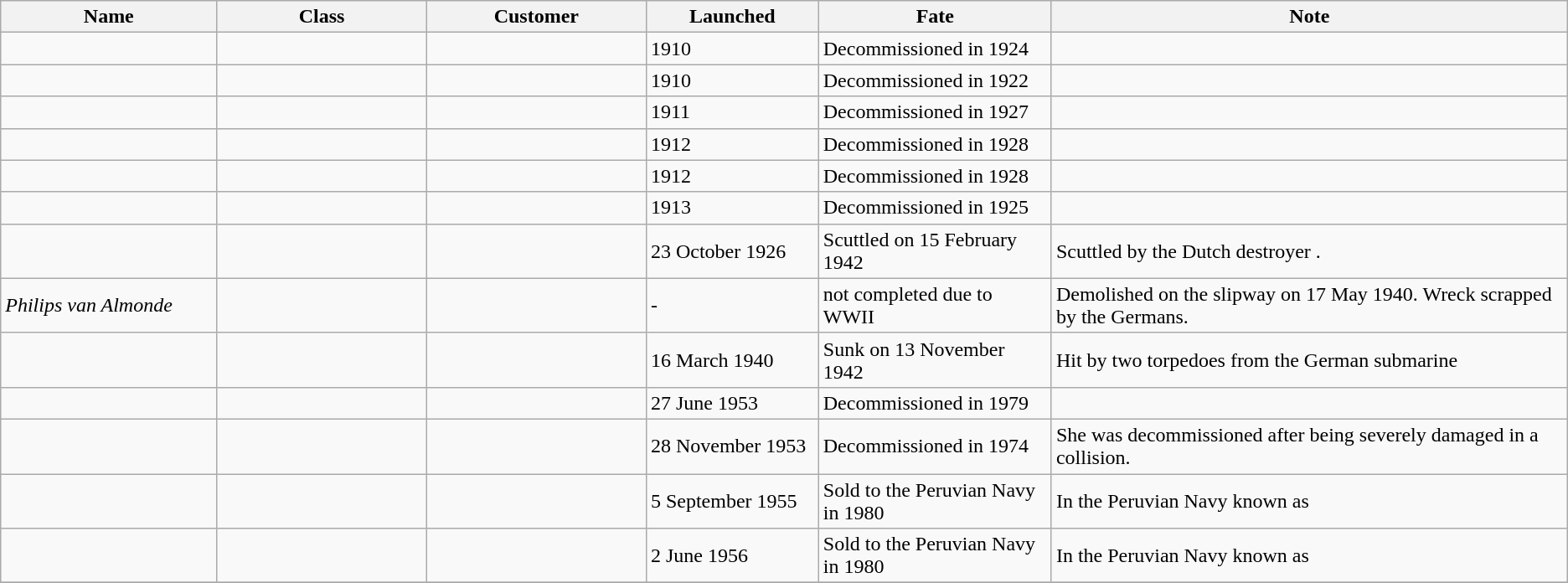<table class="wikitable mw-collapsible mw-collapsed">
<tr>
<th width="200">Name</th>
<th width="200">Class</th>
<th width="200">Customer</th>
<th width="150">Launched</th>
<th width="200">Fate</th>
<th width="500">Note</th>
</tr>
<tr>
<td></td>
<td></td>
<td></td>
<td>1910</td>
<td>Decommissioned in 1924</td>
<td></td>
</tr>
<tr>
<td></td>
<td></td>
<td></td>
<td>1910</td>
<td>Decommissioned in 1922</td>
<td></td>
</tr>
<tr>
<td></td>
<td></td>
<td></td>
<td>1911</td>
<td>Decommissioned in 1927</td>
<td></td>
</tr>
<tr>
<td></td>
<td></td>
<td></td>
<td>1912</td>
<td>Decommissioned in 1928</td>
<td></td>
</tr>
<tr>
<td></td>
<td></td>
<td></td>
<td>1912</td>
<td>Decommissioned in 1928</td>
<td></td>
</tr>
<tr>
<td></td>
<td></td>
<td></td>
<td>1913</td>
<td>Decommissioned in 1925</td>
<td></td>
</tr>
<tr>
<td></td>
<td></td>
<td></td>
<td>23 October 1926</td>
<td>Scuttled on 15 February 1942</td>
<td>Scuttled by the Dutch destroyer .</td>
</tr>
<tr>
<td><em>Philips van Almonde</em></td>
<td></td>
<td></td>
<td>-</td>
<td>not completed due to WWII</td>
<td>Demolished on the slipway on 17 May 1940. Wreck scrapped by the Germans.</td>
</tr>
<tr>
<td></td>
<td></td>
<td></td>
<td>16 March 1940</td>
<td>Sunk on 13 November 1942</td>
<td>Hit by two torpedoes from the German submarine </td>
</tr>
<tr>
<td></td>
<td></td>
<td></td>
<td>27 June 1953</td>
<td>Decommissioned in 1979</td>
<td></td>
</tr>
<tr>
<td></td>
<td></td>
<td></td>
<td>28 November 1953</td>
<td>Decommissioned in 1974</td>
<td>She was decommissioned after being severely damaged in a collision.</td>
</tr>
<tr>
<td></td>
<td></td>
<td></td>
<td>5 September 1955</td>
<td>Sold to the Peruvian Navy in 1980</td>
<td>In the Peruvian Navy known as </td>
</tr>
<tr>
<td></td>
<td></td>
<td></td>
<td>2 June 1956</td>
<td>Sold to the Peruvian Navy in 1980</td>
<td>In the Peruvian Navy known as </td>
</tr>
<tr>
</tr>
</table>
